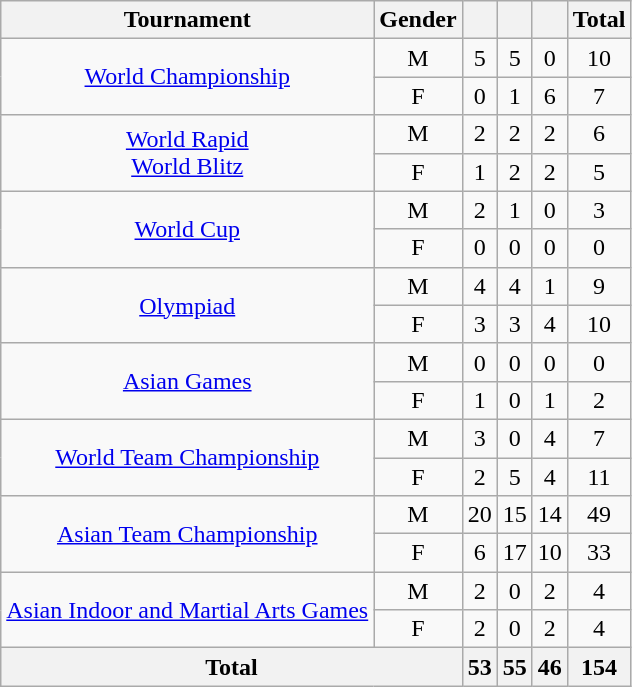<table class="wikitable sortable" style="text-align:center">
<tr>
<th>Tournament</th>
<th>Gender</th>
<th></th>
<th></th>
<th></th>
<th>Total</th>
</tr>
<tr>
<td rowspan=2><a href='#'>World Championship</a></td>
<td>M</td>
<td>5</td>
<td>5</td>
<td>0</td>
<td>10</td>
</tr>
<tr>
<td>F</td>
<td>0</td>
<td>1</td>
<td>6</td>
<td>7</td>
</tr>
<tr>
<td rowspan=2><a href='#'>World Rapid</a><br><a href='#'>World Blitz</a></td>
<td>M</td>
<td>2</td>
<td>2</td>
<td>2</td>
<td>6</td>
</tr>
<tr>
<td>F</td>
<td>1</td>
<td>2</td>
<td>2</td>
<td>5</td>
</tr>
<tr>
<td rowspan=2><a href='#'>World Cup</a></td>
<td>M</td>
<td>2</td>
<td>1</td>
<td>0</td>
<td>3</td>
</tr>
<tr>
<td>F</td>
<td>0</td>
<td>0</td>
<td>0</td>
<td>0</td>
</tr>
<tr>
<td rowspan=2><a href='#'>Olympiad</a></td>
<td>M</td>
<td>4</td>
<td>4</td>
<td>1</td>
<td>9</td>
</tr>
<tr>
<td>F</td>
<td>3</td>
<td>3</td>
<td>4</td>
<td>10</td>
</tr>
<tr>
<td rowspan=2><a href='#'>Asian Games</a></td>
<td>M</td>
<td>0</td>
<td>0</td>
<td>0</td>
<td>0</td>
</tr>
<tr>
<td>F</td>
<td>1</td>
<td>0</td>
<td>1</td>
<td>2</td>
</tr>
<tr>
<td rowspan=2><a href='#'>World Team Championship</a></td>
<td>M</td>
<td>3</td>
<td>0</td>
<td>4</td>
<td>7</td>
</tr>
<tr>
<td>F</td>
<td>2</td>
<td>5</td>
<td>4</td>
<td>11</td>
</tr>
<tr>
<td rowspan=2><a href='#'>Asian Team Championship</a></td>
<td>M</td>
<td>20</td>
<td>15</td>
<td>14</td>
<td>49</td>
</tr>
<tr>
<td>F</td>
<td>6</td>
<td>17</td>
<td>10</td>
<td>33</td>
</tr>
<tr>
<td rowspan=2><a href='#'>Asian Indoor and Martial Arts Games</a></td>
<td>M</td>
<td>2</td>
<td>0</td>
<td>2</td>
<td>4</td>
</tr>
<tr>
<td>F</td>
<td>2</td>
<td>0</td>
<td>2</td>
<td>4</td>
</tr>
<tr>
<th colspan=2>Total</th>
<th>53</th>
<th>55</th>
<th>46</th>
<th>154</th>
</tr>
</table>
